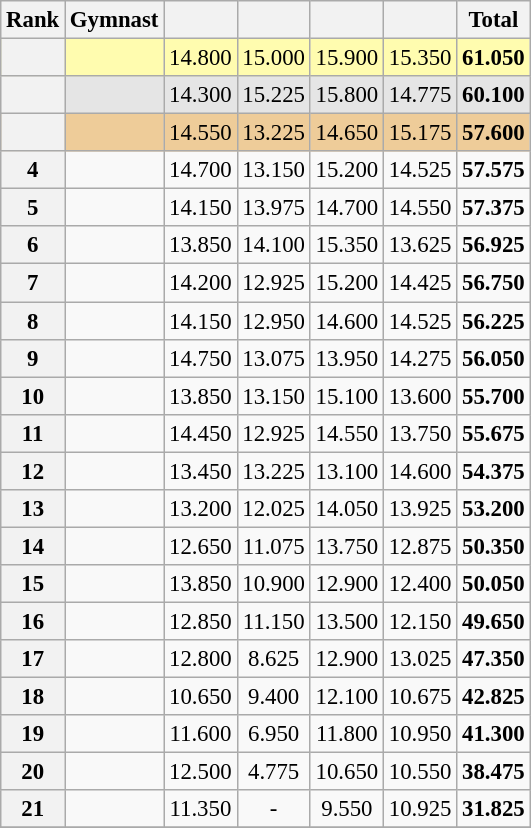<table class="wikitable sortable" style="text-align:center; font-size:95%">
<tr>
<th>Rank</th>
<th>Gymnast</th>
<th></th>
<th></th>
<th></th>
<th></th>
<th>Total</th>
</tr>
<tr bgcolor=fffcaf>
<th scope=row style="text-align:center"></th>
<td align=left></td>
<td>14.800</td>
<td>15.000</td>
<td>15.900</td>
<td>15.350</td>
<td><strong>61.050</strong></td>
</tr>
<tr bgcolor=e5e5e5>
<th scope=row style="text-align:center"></th>
<td align=left></td>
<td>14.300</td>
<td>15.225</td>
<td>15.800</td>
<td>14.775</td>
<td><strong>60.100</strong></td>
</tr>
<tr bgcolor=eecc99>
<th scope=row style="text-align:center"></th>
<td align=left></td>
<td>14.550</td>
<td>13.225</td>
<td>14.650</td>
<td>15.175</td>
<td><strong>57.600</strong></td>
</tr>
<tr>
<th scope=row style="text-align:center">4</th>
<td align=left></td>
<td>14.700</td>
<td>13.150</td>
<td>15.200</td>
<td>14.525</td>
<td><strong>57.575</strong></td>
</tr>
<tr>
<th scope=row style="text-align:center">5</th>
<td align=left></td>
<td>14.150</td>
<td>13.975</td>
<td>14.700</td>
<td>14.550</td>
<td><strong>57.375</strong></td>
</tr>
<tr>
<th scope=row style="text-align:center">6</th>
<td align=left></td>
<td>13.850</td>
<td>14.100</td>
<td>15.350</td>
<td>13.625</td>
<td><strong>56.925</strong></td>
</tr>
<tr>
<th scope=row style="text-align:center">7</th>
<td align=left></td>
<td>14.200</td>
<td>12.925</td>
<td>15.200</td>
<td>14.425</td>
<td><strong>56.750</strong></td>
</tr>
<tr>
<th scope=row style="text-align:center">8</th>
<td align=left></td>
<td>14.150</td>
<td>12.950</td>
<td>14.600</td>
<td>14.525</td>
<td><strong>56.225</strong></td>
</tr>
<tr>
<th scope=row style="text-align:center">9</th>
<td align=left></td>
<td>14.750</td>
<td>13.075</td>
<td>13.950</td>
<td>14.275</td>
<td><strong>56.050</strong></td>
</tr>
<tr>
<th scope=row style="text-align:center">10</th>
<td align=left></td>
<td>13.850</td>
<td>13.150</td>
<td>15.100</td>
<td>13.600</td>
<td><strong>55.700</strong></td>
</tr>
<tr>
<th scope=row style="text-align:center">11</th>
<td align=left></td>
<td>14.450</td>
<td>12.925</td>
<td>14.550</td>
<td>13.750</td>
<td><strong>55.675</strong></td>
</tr>
<tr>
<th scope=row style="text-align:center">12</th>
<td align=left></td>
<td>13.450</td>
<td>13.225</td>
<td>13.100</td>
<td>14.600</td>
<td><strong>54.375</strong></td>
</tr>
<tr>
<th scope=row style="text-align:center">13</th>
<td align=left></td>
<td>13.200</td>
<td>12.025</td>
<td>14.050</td>
<td>13.925</td>
<td><strong>53.200</strong></td>
</tr>
<tr>
<th scope=row style="text-align:center">14</th>
<td align=left></td>
<td>12.650</td>
<td>11.075</td>
<td>13.750</td>
<td>12.875</td>
<td><strong>50.350</strong></td>
</tr>
<tr>
<th scope=row style="text-align:center">15</th>
<td align=left></td>
<td>13.850</td>
<td>10.900</td>
<td>12.900</td>
<td>12.400</td>
<td><strong>50.050</strong></td>
</tr>
<tr>
<th scope=row style="text-align:center">16</th>
<td align=left></td>
<td>12.850</td>
<td>11.150</td>
<td>13.500</td>
<td>12.150</td>
<td><strong>49.650</strong></td>
</tr>
<tr>
<th scope=row style="text-align:center">17</th>
<td align=left></td>
<td>12.800</td>
<td>8.625</td>
<td>12.900</td>
<td>13.025</td>
<td><strong>47.350</strong></td>
</tr>
<tr>
<th scope=row style="text-align:center">18</th>
<td align=left></td>
<td>10.650</td>
<td>9.400</td>
<td>12.100</td>
<td>10.675</td>
<td><strong>42.825</strong></td>
</tr>
<tr>
<th scope=row style="text-align:center">19</th>
<td align=left></td>
<td>11.600</td>
<td>6.950</td>
<td>11.800</td>
<td>10.950</td>
<td><strong>41.300</strong></td>
</tr>
<tr>
<th scope=row style="text-align:center">20</th>
<td align=left></td>
<td>12.500</td>
<td>4.775</td>
<td>10.650</td>
<td>10.550</td>
<td><strong>38.475</strong></td>
</tr>
<tr>
<th scope=row style="text-align:center">21</th>
<td align=left></td>
<td>11.350</td>
<td>-</td>
<td>9.550</td>
<td>10.925</td>
<td><strong>31.825</strong></td>
</tr>
<tr>
</tr>
</table>
